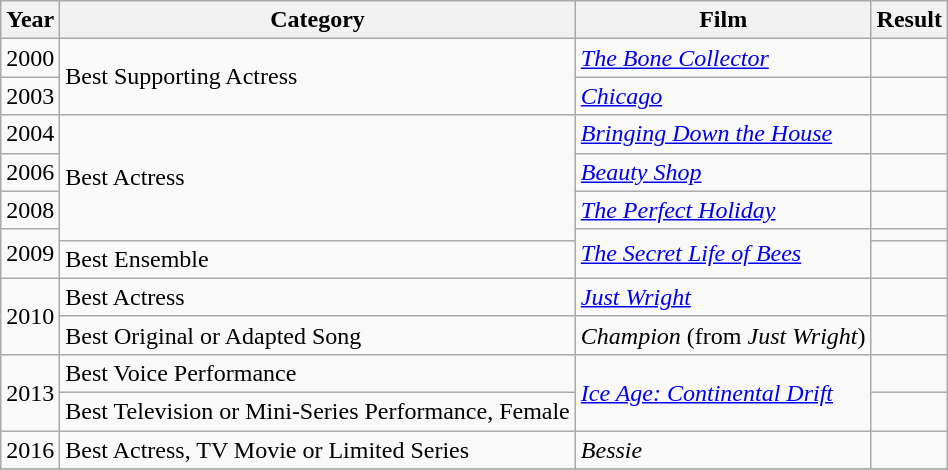<table class="wikitable">
<tr>
<th>Year</th>
<th>Category</th>
<th>Film</th>
<th>Result</th>
</tr>
<tr>
<td>2000</td>
<td rowspan=2>Best Supporting Actress</td>
<td><em><a href='#'>The Bone Collector</a></em></td>
<td></td>
</tr>
<tr>
<td>2003</td>
<td><em><a href='#'>Chicago</a></em></td>
<td></td>
</tr>
<tr>
<td>2004</td>
<td rowspan=4>Best Actress</td>
<td><em><a href='#'>Bringing Down the House</a></em></td>
<td></td>
</tr>
<tr>
<td>2006</td>
<td><em><a href='#'>Beauty Shop</a></em></td>
<td></td>
</tr>
<tr>
<td>2008</td>
<td><em><a href='#'>The Perfect Holiday</a></em></td>
<td></td>
</tr>
<tr>
<td rowspan="2">2009</td>
<td rowspan=2><em><a href='#'>The Secret Life of Bees</a></em></td>
<td></td>
</tr>
<tr>
<td>Best Ensemble</td>
<td></td>
</tr>
<tr>
<td rowspan="2">2010</td>
<td>Best Actress</td>
<td><em><a href='#'>Just Wright</a></em></td>
<td></td>
</tr>
<tr>
<td>Best Original or Adapted Song</td>
<td><em>Champion</em> (from <em>Just Wright</em>)</td>
<td></td>
</tr>
<tr>
<td rowspan="2">2013</td>
<td>Best Voice Performance</td>
<td rowspan="2"><em><a href='#'>Ice Age: Continental Drift</a></em></td>
<td></td>
</tr>
<tr>
<td>Best Television or Mini-Series Performance, Female</td>
<td></td>
</tr>
<tr>
<td rowspan="1">2016</td>
<td>Best Actress, TV Movie or Limited Series</td>
<td rowspan="1"><em>Bessie</em></td>
<td></td>
</tr>
<tr>
</tr>
</table>
